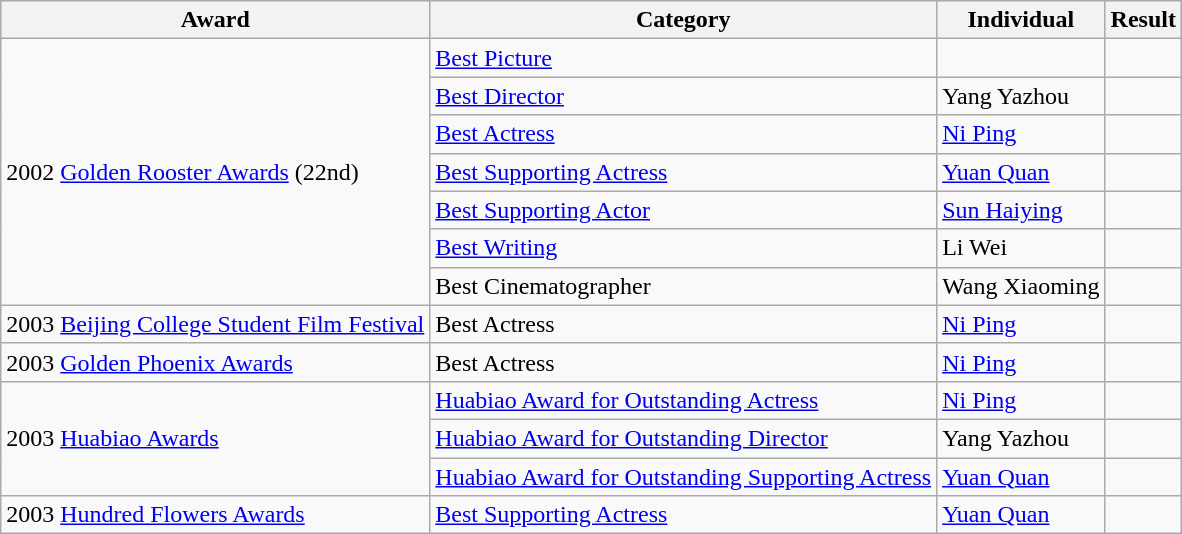<table class="wikitable">
<tr align=center>
<th>Award</th>
<th>Category</th>
<th>Individual</th>
<th>Result</th>
</tr>
<tr>
<td rowspan=7>2002 <a href='#'>Golden Rooster Awards</a> (22nd)</td>
<td><a href='#'>Best Picture</a></td>
<td></td>
<td></td>
</tr>
<tr>
<td><a href='#'>Best Director</a></td>
<td>Yang Yazhou</td>
<td></td>
</tr>
<tr>
<td><a href='#'>Best Actress</a></td>
<td><a href='#'>Ni Ping</a></td>
<td></td>
</tr>
<tr>
<td><a href='#'>Best Supporting Actress</a></td>
<td><a href='#'>Yuan Quan</a></td>
<td></td>
</tr>
<tr>
<td><a href='#'>Best Supporting Actor</a></td>
<td><a href='#'>Sun Haiying</a></td>
<td></td>
</tr>
<tr>
<td><a href='#'>Best Writing</a></td>
<td>Li Wei</td>
<td></td>
</tr>
<tr>
<td>Best Cinematographer</td>
<td>Wang Xiaoming</td>
<td></td>
</tr>
<tr>
<td>2003 <a href='#'>Beijing College Student Film Festival</a></td>
<td>Best Actress</td>
<td><a href='#'>Ni Ping</a></td>
<td></td>
</tr>
<tr>
<td>2003 <a href='#'>Golden Phoenix Awards</a></td>
<td>Best Actress</td>
<td><a href='#'>Ni Ping</a></td>
<td></td>
</tr>
<tr>
<td rowspan=3>2003 <a href='#'>Huabiao Awards</a></td>
<td><a href='#'>Huabiao Award for Outstanding Actress</a></td>
<td><a href='#'>Ni Ping</a></td>
<td></td>
</tr>
<tr>
<td><a href='#'>Huabiao Award for Outstanding Director</a></td>
<td>Yang Yazhou</td>
<td></td>
</tr>
<tr>
<td><a href='#'>Huabiao Award for Outstanding Supporting Actress</a></td>
<td><a href='#'>Yuan Quan</a></td>
<td></td>
</tr>
<tr>
<td>2003 <a href='#'>Hundred Flowers Awards</a></td>
<td><a href='#'>Best Supporting Actress</a></td>
<td><a href='#'>Yuan Quan</a></td>
<td></td>
</tr>
</table>
